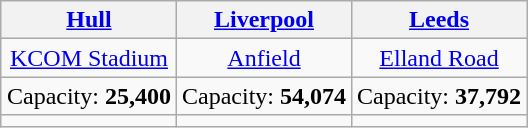<table class="wikitable" style="margin:1em auto; text-align:center">
<tr>
<th><a href='#'>Hull</a></th>
<th><a href='#'>Liverpool</a></th>
<th><a href='#'>Leeds</a></th>
</tr>
<tr>
<td><a href='#'>KCOM Stadium</a></td>
<td><a href='#'>Anfield</a></td>
<td><a href='#'>Elland Road</a></td>
</tr>
<tr>
<td>Capacity: <strong>25,400</strong></td>
<td>Capacity: <strong>54,074</strong></td>
<td>Capacity: <strong>37,792</strong></td>
</tr>
<tr>
<td></td>
<td></td>
<td></td>
</tr>
</table>
